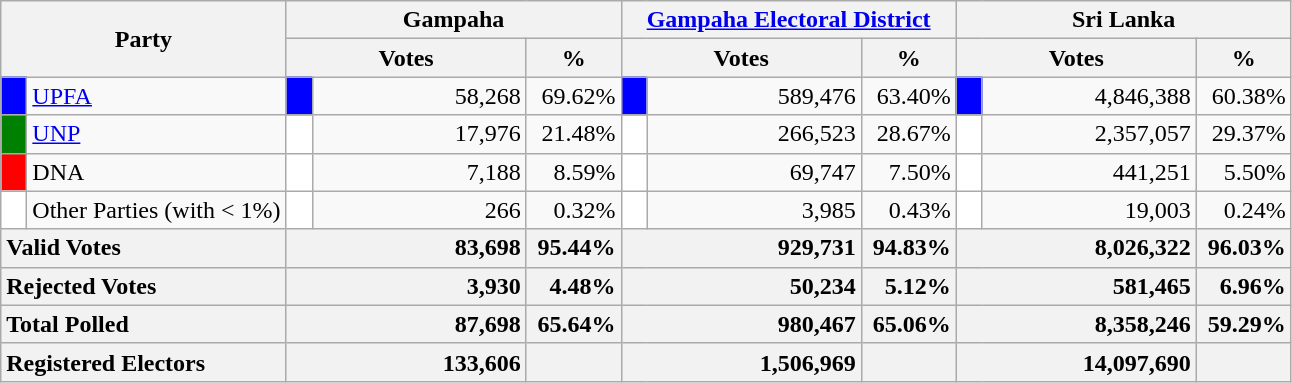<table class="wikitable">
<tr>
<th colspan="2" width="144px"rowspan="2">Party</th>
<th colspan="3" width="216px">Gampaha</th>
<th colspan="3" width="216px"><a href='#'>Gampaha Electoral District</a></th>
<th colspan="3" width="216px">Sri Lanka</th>
</tr>
<tr>
<th colspan="2" width="144px">Votes</th>
<th>%</th>
<th colspan="2" width="144px">Votes</th>
<th>%</th>
<th colspan="2" width="144px">Votes</th>
<th>%</th>
</tr>
<tr>
<td style="background-color:blue;" width="10px"></td>
<td style="text-align:left;"><a href='#'>UPFA</a></td>
<td style="background-color:blue;" width="10px"></td>
<td style="text-align:right;">58,268</td>
<td style="text-align:right;">69.62%</td>
<td style="background-color:blue;" width="10px"></td>
<td style="text-align:right;">589,476</td>
<td style="text-align:right;">63.40%</td>
<td style="background-color:blue;" width="10px"></td>
<td style="text-align:right;">4,846,388</td>
<td style="text-align:right;">60.38%</td>
</tr>
<tr>
<td style="background-color:green;" width="10px"></td>
<td style="text-align:left;"><a href='#'>UNP</a></td>
<td style="background-color:white;" width="10px"></td>
<td style="text-align:right;">17,976</td>
<td style="text-align:right;">21.48%</td>
<td style="background-color:white;" width="10px"></td>
<td style="text-align:right;">266,523</td>
<td style="text-align:right;">28.67%</td>
<td style="background-color:white;" width="10px"></td>
<td style="text-align:right;">2,357,057</td>
<td style="text-align:right;">29.37%</td>
</tr>
<tr>
<td style="background-color:red;" width="10px"></td>
<td style="text-align:left;">DNA</td>
<td style="background-color:white;" width="10px"></td>
<td style="text-align:right;">7,188</td>
<td style="text-align:right;">8.59%</td>
<td style="background-color:white;" width="10px"></td>
<td style="text-align:right;">69,747</td>
<td style="text-align:right;">7.50%</td>
<td style="background-color:white;" width="10px"></td>
<td style="text-align:right;">441,251</td>
<td style="text-align:right;">5.50%</td>
</tr>
<tr>
<td style="background-color:white;" width="10px"></td>
<td style="text-align:left;">Other Parties (with < 1%)</td>
<td style="background-color:white;" width="10px"></td>
<td style="text-align:right;">266</td>
<td style="text-align:right;">0.32%</td>
<td style="background-color:white;" width="10px"></td>
<td style="text-align:right;">3,985</td>
<td style="text-align:right;">0.43%</td>
<td style="background-color:white;" width="10px"></td>
<td style="text-align:right;">19,003</td>
<td style="text-align:right;">0.24%</td>
</tr>
<tr>
<th colspan="2" width="144px"style="text-align:left;">Valid Votes</th>
<th style="text-align:right;"colspan="2" width="144px">83,698</th>
<th style="text-align:right;">95.44%</th>
<th style="text-align:right;"colspan="2" width="144px">929,731</th>
<th style="text-align:right;">94.83%</th>
<th style="text-align:right;"colspan="2" width="144px">8,026,322</th>
<th style="text-align:right;">96.03%</th>
</tr>
<tr>
<th colspan="2" width="144px"style="text-align:left;">Rejected Votes</th>
<th style="text-align:right;"colspan="2" width="144px">3,930</th>
<th style="text-align:right;">4.48%</th>
<th style="text-align:right;"colspan="2" width="144px">50,234</th>
<th style="text-align:right;">5.12%</th>
<th style="text-align:right;"colspan="2" width="144px">581,465</th>
<th style="text-align:right;">6.96%</th>
</tr>
<tr>
<th colspan="2" width="144px"style="text-align:left;">Total Polled</th>
<th style="text-align:right;"colspan="2" width="144px">87,698</th>
<th style="text-align:right;">65.64%</th>
<th style="text-align:right;"colspan="2" width="144px">980,467</th>
<th style="text-align:right;">65.06%</th>
<th style="text-align:right;"colspan="2" width="144px">8,358,246</th>
<th style="text-align:right;">59.29%</th>
</tr>
<tr>
<th colspan="2" width="144px"style="text-align:left;">Registered Electors</th>
<th style="text-align:right;"colspan="2" width="144px">133,606</th>
<th></th>
<th style="text-align:right;"colspan="2" width="144px">1,506,969</th>
<th></th>
<th style="text-align:right;"colspan="2" width="144px">14,097,690</th>
<th></th>
</tr>
</table>
